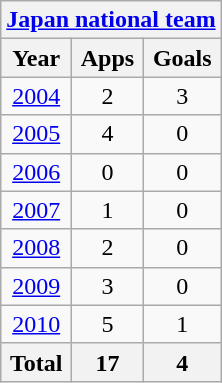<table class="wikitable" style="text-align:center">
<tr>
<th colspan=3><a href='#'>Japan national team</a></th>
</tr>
<tr>
<th>Year</th>
<th>Apps</th>
<th>Goals</th>
</tr>
<tr>
<td><a href='#'>2004</a></td>
<td>2</td>
<td>3</td>
</tr>
<tr>
<td><a href='#'>2005</a></td>
<td>4</td>
<td>0</td>
</tr>
<tr>
<td><a href='#'>2006</a></td>
<td>0</td>
<td>0</td>
</tr>
<tr>
<td><a href='#'>2007</a></td>
<td>1</td>
<td>0</td>
</tr>
<tr>
<td><a href='#'>2008</a></td>
<td>2</td>
<td>0</td>
</tr>
<tr>
<td><a href='#'>2009</a></td>
<td>3</td>
<td>0</td>
</tr>
<tr>
<td><a href='#'>2010</a></td>
<td>5</td>
<td>1</td>
</tr>
<tr>
<th>Total</th>
<th>17</th>
<th>4</th>
</tr>
</table>
